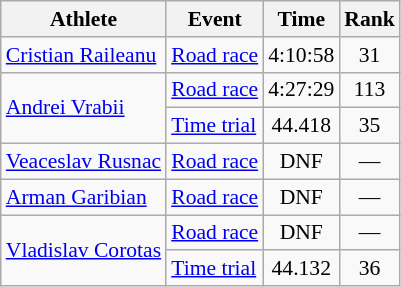<table class="wikitable" style="text-align:center; font-size:90%">
<tr>
<th>Athlete</th>
<th>Event</th>
<th>Time</th>
<th>Rank</th>
</tr>
<tr>
<td align=left rowspan=1><a href='#'>Cristian Raileanu</a></td>
<td align=left><a href='#'>Road race</a></td>
<td>4:10:58</td>
<td>31</td>
</tr>
<tr>
<td align=left rowspan=2><a href='#'>Andrei Vrabii</a></td>
<td align=left><a href='#'>Road race</a></td>
<td>4:27:29</td>
<td>113</td>
</tr>
<tr>
<td align=left><a href='#'>Time trial</a></td>
<td>44.418</td>
<td>35</td>
</tr>
<tr>
<td align=left><a href='#'>Veaceslav Rusnac</a></td>
<td align=left><a href='#'>Road race</a></td>
<td>DNF</td>
<td>—</td>
</tr>
<tr align=center>
<td align=left><a href='#'>Arman Garibian</a></td>
<td align=left><a href='#'>Road race</a></td>
<td>DNF</td>
<td>—</td>
</tr>
<tr>
<td align=left rowspan=2><a href='#'>Vladislav Corotas</a></td>
<td align=left><a href='#'>Road race</a></td>
<td>DNF</td>
<td>—</td>
</tr>
<tr>
<td align=left><a href='#'>Time trial</a></td>
<td>44.132</td>
<td>36</td>
</tr>
</table>
